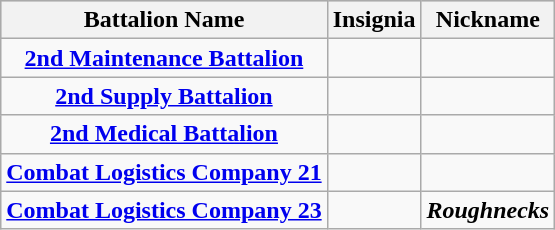<table class="wikitable sortable" style="text-align:center;">
<tr bgcolor="#CCCCCC">
<th><strong>Battalion Name</strong></th>
<th><strong>Insignia</strong></th>
<th><strong>Nickname</strong></th>
</tr>
<tr>
<td><strong><a href='#'>2nd Maintenance Battalion</a></strong></td>
<td></td>
<td></td>
</tr>
<tr>
<td><strong><a href='#'>2nd Supply Battalion</a></strong></td>
<td></td>
<td></td>
</tr>
<tr>
<td><strong><a href='#'>2nd Medical Battalion</a></strong></td>
<td></td>
<td></td>
</tr>
<tr>
<td><strong><a href='#'>Combat Logistics Company 21</a></strong></td>
<td></td>
<td></td>
</tr>
<tr>
<td><strong><a href='#'>Combat Logistics Company 23</a></strong></td>
<td></td>
<td><strong><em>Roughnecks</em></strong></td>
</tr>
</table>
